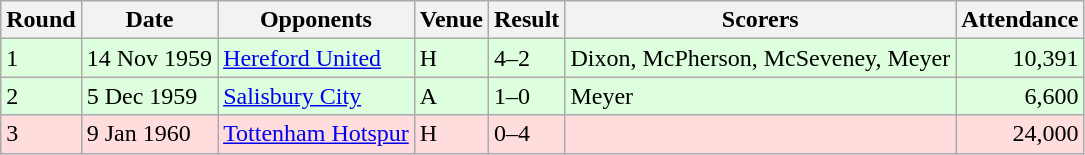<table class="wikitable">
<tr>
<th>Round</th>
<th>Date</th>
<th>Opponents</th>
<th>Venue</th>
<th>Result</th>
<th>Scorers</th>
<th>Attendance</th>
</tr>
<tr bgcolor="#ddffdd">
<td>1</td>
<td>14 Nov 1959</td>
<td><a href='#'>Hereford United</a></td>
<td>H</td>
<td>4–2</td>
<td>Dixon, McPherson, McSeveney, Meyer</td>
<td align="right">10,391</td>
</tr>
<tr bgcolor="#ddffdd">
<td>2</td>
<td>5 Dec 1959</td>
<td><a href='#'>Salisbury City</a></td>
<td>A</td>
<td>1–0</td>
<td>Meyer</td>
<td align="right">6,600</td>
</tr>
<tr bgcolor="#ffdddd">
<td>3</td>
<td>9 Jan 1960</td>
<td><a href='#'>Tottenham Hotspur</a></td>
<td>H</td>
<td>0–4</td>
<td></td>
<td align="right">24,000</td>
</tr>
</table>
